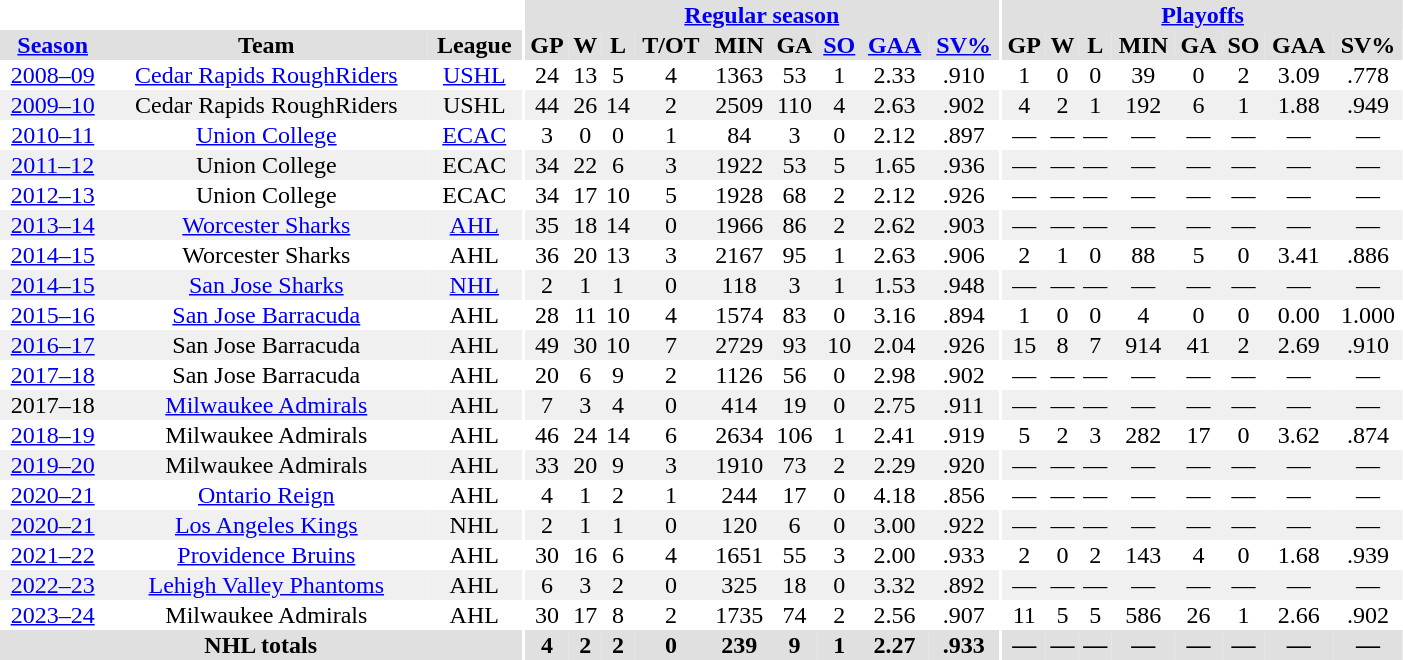<table border="0" cellpadding="1" cellspacing="0" style="text-align:center; width:74%">
<tr ALIGN="center" bgcolor="#e0e0e0">
<th align="center" colspan="3" bgcolor="#ffffff"></th>
<th align="center" rowspan="99" bgcolor="#ffffff"></th>
<th align="center" colspan="9" bgcolor="#e0e0e0"><a href='#'>Regular season</a></th>
<th align="center" rowspan="99" bgcolor="#ffffff"></th>
<th align="center" colspan="8" bgcolor="#e0e0e0"><a href='#'>Playoffs</a></th>
</tr>
<tr ALIGN="center" bgcolor="#e0e0e0">
<th><a href='#'>Season</a></th>
<th>Team</th>
<th>League</th>
<th>GP</th>
<th>W</th>
<th>L</th>
<th>T/OT</th>
<th>MIN</th>
<th>GA</th>
<th><a href='#'>SO</a></th>
<th><a href='#'>GAA</a></th>
<th><a href='#'>SV%</a></th>
<th>GP</th>
<th>W</th>
<th>L</th>
<th>MIN</th>
<th>GA</th>
<th>SO</th>
<th>GAA</th>
<th>SV%</th>
</tr>
<tr ALIGN="center">
<td><a href='#'>2008–09</a></td>
<td><a href='#'>Cedar Rapids RoughRiders</a></td>
<td><a href='#'>USHL</a></td>
<td>24</td>
<td>13</td>
<td>5</td>
<td>4</td>
<td>1363</td>
<td>53</td>
<td>1</td>
<td>2.33</td>
<td>.910</td>
<td>1</td>
<td>0</td>
<td>0</td>
<td>39</td>
<td>0</td>
<td>2</td>
<td>3.09</td>
<td>.778</td>
</tr>
<tr ALIGN="center" bgcolor="#f0f0f0">
<td><a href='#'>2009–10</a></td>
<td>Cedar Rapids RoughRiders</td>
<td>USHL</td>
<td>44</td>
<td>26</td>
<td>14</td>
<td>2</td>
<td>2509</td>
<td>110</td>
<td>4</td>
<td>2.63</td>
<td>.902</td>
<td>4</td>
<td>2</td>
<td>1</td>
<td>192</td>
<td>6</td>
<td>1</td>
<td>1.88</td>
<td>.949</td>
</tr>
<tr ALIGN="center">
<td><a href='#'>2010–11</a></td>
<td><a href='#'>Union College</a></td>
<td><a href='#'>ECAC</a></td>
<td>3</td>
<td>0</td>
<td>0</td>
<td>1</td>
<td>84</td>
<td>3</td>
<td>0</td>
<td>2.12</td>
<td>.897</td>
<td>—</td>
<td>—</td>
<td>—</td>
<td>—</td>
<td>—</td>
<td>—</td>
<td>—</td>
<td>—</td>
</tr>
<tr ALIGN="center" bgcolor="#f0f0f0">
<td><a href='#'>2011–12</a></td>
<td>Union College</td>
<td>ECAC</td>
<td>34</td>
<td>22</td>
<td>6</td>
<td>3</td>
<td>1922</td>
<td>53</td>
<td>5</td>
<td>1.65</td>
<td>.936</td>
<td>—</td>
<td>—</td>
<td>—</td>
<td>—</td>
<td>—</td>
<td>—</td>
<td>—</td>
<td>—</td>
</tr>
<tr ALIGN="center">
<td><a href='#'>2012–13</a></td>
<td>Union College</td>
<td>ECAC</td>
<td>34</td>
<td>17</td>
<td>10</td>
<td>5</td>
<td>1928</td>
<td>68</td>
<td>2</td>
<td>2.12</td>
<td>.926</td>
<td>—</td>
<td>—</td>
<td>—</td>
<td>—</td>
<td>—</td>
<td>—</td>
<td>—</td>
<td>—</td>
</tr>
<tr ALIGN="center" bgcolor="#f0f0f0">
<td><a href='#'>2013–14</a></td>
<td><a href='#'>Worcester Sharks</a></td>
<td><a href='#'>AHL</a></td>
<td>35</td>
<td>18</td>
<td>14</td>
<td>0</td>
<td>1966</td>
<td>86</td>
<td>2</td>
<td>2.62</td>
<td>.903</td>
<td>—</td>
<td>—</td>
<td>—</td>
<td>—</td>
<td>—</td>
<td>—</td>
<td>—</td>
<td>—</td>
</tr>
<tr ALIGN="center">
<td><a href='#'>2014–15</a></td>
<td>Worcester Sharks</td>
<td>AHL</td>
<td>36</td>
<td>20</td>
<td>13</td>
<td>3</td>
<td>2167</td>
<td>95</td>
<td>1</td>
<td>2.63</td>
<td>.906</td>
<td>2</td>
<td>1</td>
<td>0</td>
<td>88</td>
<td>5</td>
<td>0</td>
<td>3.41</td>
<td>.886</td>
</tr>
<tr ALIGN="center" bgcolor="#f0f0f0">
<td><a href='#'>2014–15</a></td>
<td><a href='#'>San Jose Sharks</a></td>
<td><a href='#'>NHL</a></td>
<td>2</td>
<td>1</td>
<td>1</td>
<td>0</td>
<td>118</td>
<td>3</td>
<td>1</td>
<td>1.53</td>
<td>.948</td>
<td>—</td>
<td>—</td>
<td>—</td>
<td>—</td>
<td>—</td>
<td>—</td>
<td>—</td>
<td>—</td>
</tr>
<tr ALIGN="center">
<td><a href='#'>2015–16</a></td>
<td><a href='#'>San Jose Barracuda</a></td>
<td>AHL</td>
<td>28</td>
<td>11</td>
<td>10</td>
<td>4</td>
<td>1574</td>
<td>83</td>
<td>0</td>
<td>3.16</td>
<td>.894</td>
<td>1</td>
<td>0</td>
<td>0</td>
<td>4</td>
<td>0</td>
<td>0</td>
<td>0.00</td>
<td>1.000</td>
</tr>
<tr ALIGN="center" bgcolor="#f0f0f0">
<td><a href='#'>2016–17</a></td>
<td>San Jose Barracuda</td>
<td>AHL</td>
<td>49</td>
<td>30</td>
<td>10</td>
<td>7</td>
<td>2729</td>
<td>93</td>
<td>10</td>
<td>2.04</td>
<td>.926</td>
<td>15</td>
<td>8</td>
<td>7</td>
<td>914</td>
<td>41</td>
<td>2</td>
<td>2.69</td>
<td>.910</td>
</tr>
<tr ALIGN="center">
<td><a href='#'>2017–18</a></td>
<td>San Jose Barracuda</td>
<td>AHL</td>
<td>20</td>
<td>6</td>
<td>9</td>
<td>2</td>
<td>1126</td>
<td>56</td>
<td>0</td>
<td>2.98</td>
<td>.902</td>
<td>—</td>
<td>—</td>
<td>—</td>
<td>—</td>
<td>—</td>
<td>—</td>
<td>—</td>
<td>—</td>
</tr>
<tr ALIGN="center" bgcolor="#f0f0f0">
<td>2017–18</td>
<td><a href='#'>Milwaukee Admirals</a></td>
<td>AHL</td>
<td>7</td>
<td>3</td>
<td>4</td>
<td>0</td>
<td>414</td>
<td>19</td>
<td>0</td>
<td>2.75</td>
<td>.911</td>
<td>—</td>
<td>—</td>
<td>—</td>
<td>—</td>
<td>—</td>
<td>—</td>
<td>—</td>
<td>—</td>
</tr>
<tr ALIGN="center">
<td><a href='#'>2018–19</a></td>
<td>Milwaukee Admirals</td>
<td>AHL</td>
<td>46</td>
<td>24</td>
<td>14</td>
<td>6</td>
<td>2634</td>
<td>106</td>
<td>1</td>
<td>2.41</td>
<td>.919</td>
<td>5</td>
<td>2</td>
<td>3</td>
<td>282</td>
<td>17</td>
<td>0</td>
<td>3.62</td>
<td>.874</td>
</tr>
<tr ALIGN="center" bgcolor="#f0f0f0">
<td><a href='#'>2019–20</a></td>
<td>Milwaukee Admirals</td>
<td>AHL</td>
<td>33</td>
<td>20</td>
<td>9</td>
<td>3</td>
<td>1910</td>
<td>73</td>
<td>2</td>
<td>2.29</td>
<td>.920</td>
<td>—</td>
<td>—</td>
<td>—</td>
<td>—</td>
<td>—</td>
<td>—</td>
<td>—</td>
<td>—</td>
</tr>
<tr ALIGN="center">
<td><a href='#'>2020–21</a></td>
<td><a href='#'>Ontario Reign</a></td>
<td>AHL</td>
<td>4</td>
<td>1</td>
<td>2</td>
<td>1</td>
<td>244</td>
<td>17</td>
<td>0</td>
<td>4.18</td>
<td>.856</td>
<td>—</td>
<td>—</td>
<td>—</td>
<td>—</td>
<td>—</td>
<td>—</td>
<td>—</td>
<td>—</td>
</tr>
<tr ALIGN="center" bgcolor="#f0f0f0">
<td><a href='#'>2020–21</a></td>
<td><a href='#'>Los Angeles Kings</a></td>
<td>NHL</td>
<td>2</td>
<td>1</td>
<td>1</td>
<td>0</td>
<td>120</td>
<td>6</td>
<td>0</td>
<td>3.00</td>
<td>.922</td>
<td>—</td>
<td>—</td>
<td>—</td>
<td>—</td>
<td>—</td>
<td>—</td>
<td>—</td>
<td>—</td>
</tr>
<tr ALIGN="center">
<td><a href='#'>2021–22</a></td>
<td><a href='#'>Providence Bruins</a></td>
<td>AHL</td>
<td>30</td>
<td>16</td>
<td>6</td>
<td>4</td>
<td>1651</td>
<td>55</td>
<td>3</td>
<td>2.00</td>
<td>.933</td>
<td>2</td>
<td>0</td>
<td>2</td>
<td>143</td>
<td>4</td>
<td>0</td>
<td>1.68</td>
<td>.939</td>
</tr>
<tr ALIGN="center" bgcolor="#f0f0f0">
<td><a href='#'>2022–23</a></td>
<td><a href='#'>Lehigh Valley Phantoms</a></td>
<td>AHL</td>
<td>6</td>
<td>3</td>
<td>2</td>
<td>0</td>
<td>325</td>
<td>18</td>
<td>0</td>
<td>3.32</td>
<td>.892</td>
<td>—</td>
<td>—</td>
<td>—</td>
<td>—</td>
<td>—</td>
<td>—</td>
<td>—</td>
<td>—</td>
</tr>
<tr ALIGN="center">
<td><a href='#'>2023–24</a></td>
<td>Milwaukee Admirals</td>
<td>AHL</td>
<td>30</td>
<td>17</td>
<td>8</td>
<td>2</td>
<td>1735</td>
<td>74</td>
<td>2</td>
<td>2.56</td>
<td>.907</td>
<td>11</td>
<td>5</td>
<td>5</td>
<td>586</td>
<td>26</td>
<td>1</td>
<td>2.66</td>
<td>.902</td>
</tr>
<tr ALIGN="center" bgcolor="#e0e0e0">
<th colspan="3" align="center">NHL totals</th>
<th>4</th>
<th>2</th>
<th>2</th>
<th>0</th>
<th>239</th>
<th>9</th>
<th>1</th>
<th>2.27</th>
<th>.933</th>
<th>—</th>
<th>—</th>
<th>—</th>
<th>—</th>
<th>—</th>
<th>—</th>
<th>—</th>
<th>—</th>
</tr>
</table>
